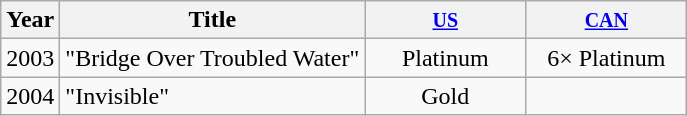<table class="wikitable" style=text-align:center;>
<tr>
<th>Year</th>
<th>Title</th>
<th width=100><small> <a href='#'>US</a></small></th>
<th width=100><small> <a href='#'>CAN</a></small></th>
</tr>
<tr>
<td>2003</td>
<td align=left>"Bridge Over Troubled Water"</td>
<td>Platinum</td>
<td>6× Platinum</td>
</tr>
<tr>
<td>2004</td>
<td align=left>"Invisible"</td>
<td>Gold</td>
<td></td>
</tr>
</table>
